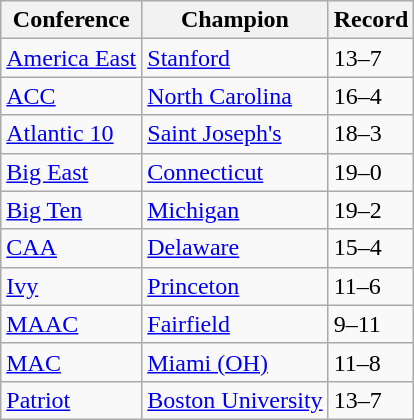<table class="wikitable">
<tr>
<th>Conference</th>
<th>Champion</th>
<th>Record</th>
</tr>
<tr>
<td><a href='#'>America East</a></td>
<td><a href='#'>Stanford</a></td>
<td>13–7</td>
</tr>
<tr>
<td><a href='#'>ACC</a></td>
<td><a href='#'>North Carolina</a></td>
<td>16–4</td>
</tr>
<tr>
<td><a href='#'>Atlantic 10</a></td>
<td><a href='#'>Saint Joseph's</a></td>
<td>18–3</td>
</tr>
<tr>
<td><a href='#'>Big East</a></td>
<td><a href='#'>Connecticut</a></td>
<td>19–0</td>
</tr>
<tr>
<td><a href='#'>Big Ten</a></td>
<td><a href='#'>Michigan</a></td>
<td>19–2</td>
</tr>
<tr>
<td><a href='#'>CAA</a></td>
<td><a href='#'>Delaware</a></td>
<td>15–4</td>
</tr>
<tr>
<td><a href='#'>Ivy</a></td>
<td><a href='#'>Princeton</a></td>
<td>11–6</td>
</tr>
<tr>
<td><a href='#'>MAAC</a></td>
<td><a href='#'>Fairfield</a></td>
<td>9–11</td>
</tr>
<tr>
<td><a href='#'>MAC</a></td>
<td><a href='#'>Miami (OH)</a></td>
<td>11–8</td>
</tr>
<tr>
<td><a href='#'>Patriot</a></td>
<td><a href='#'>Boston University</a></td>
<td>13–7</td>
</tr>
</table>
